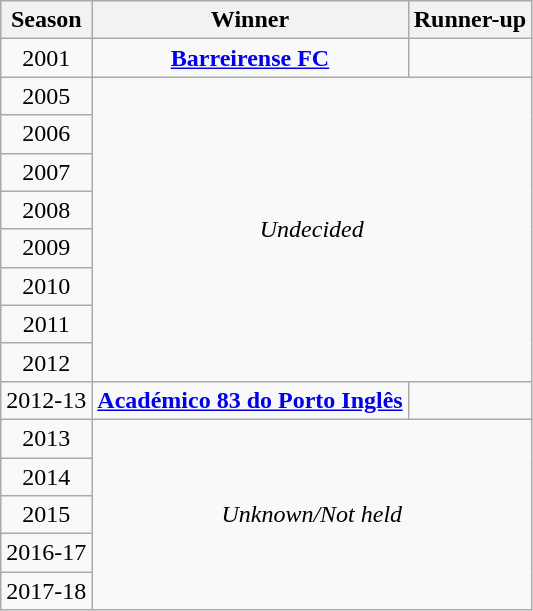<table class="wikitable" style="text-align: center; font-size:100%">
<tr>
<th>Season</th>
<th>Winner</th>
<th>Runner-up</th>
</tr>
<tr>
<td>2001</td>
<td><strong><a href='#'>Barreirense FC</a></strong></td>
<td></td>
</tr>
<tr>
<td>2005</td>
<td rowspan=8 colspan=2><em>Undecided</em></td>
</tr>
<tr>
<td>2006</td>
</tr>
<tr>
<td>2007</td>
</tr>
<tr>
<td>2008</td>
</tr>
<tr>
<td>2009</td>
</tr>
<tr>
<td>2010</td>
</tr>
<tr>
<td>2011</td>
</tr>
<tr>
<td>2012</td>
</tr>
<tr>
<td>2012-13</td>
<td><strong><a href='#'>Académico 83 do Porto Inglês</a></strong></td>
<td></td>
</tr>
<tr>
<td>2013</td>
<td rowspan=5 colspan=2><em>Unknown/Not held</em></td>
</tr>
<tr>
<td>2014</td>
</tr>
<tr>
<td>2015</td>
</tr>
<tr>
<td>2016-17</td>
</tr>
<tr>
<td>2017-18</td>
</tr>
</table>
